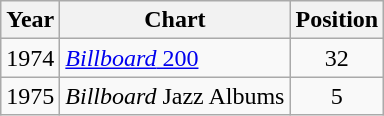<table class="wikitable">
<tr>
<th>Year</th>
<th>Chart</th>
<th>Position</th>
</tr>
<tr>
<td>1974</td>
<td><a href='#'><em>Billboard</em> 200</a></td>
<td style="text-align:center;">32</td>
</tr>
<tr>
<td>1975</td>
<td><em>Billboard</em> Jazz Albums</td>
<td style="text-align:center;">5</td>
</tr>
</table>
